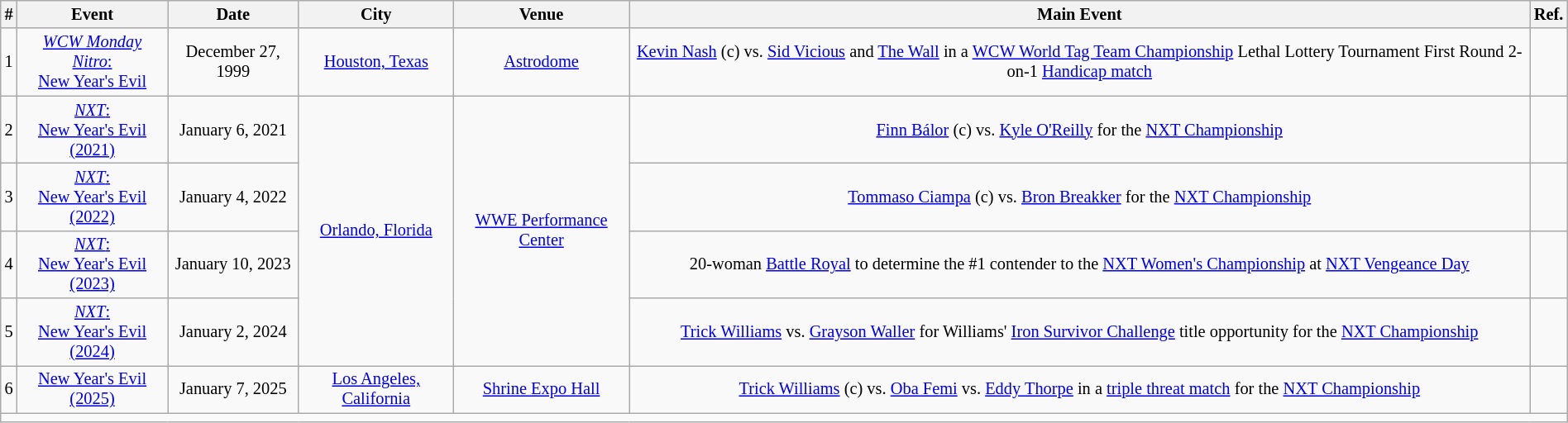<table class="sortable wikitable succession-box" style="font-size:85%; text-align:center;" width="100%">
<tr>
<th>#</th>
<th>Event</th>
<th>Date</th>
<th>City</th>
<th>Venue</th>
<th>Main Event</th>
<th>Ref.</th>
</tr>
<tr>
<td>1</td>
<td><a href='#'><em>WCW Monday Nitro</em>:<br>New Year's Evil</a></td>
<td>December 27, 1999</td>
<td><a href='#'>Houston, Texas</a></td>
<td><a href='#'>Astrodome</a></td>
<td><a href='#'>Kevin Nash</a> (c) vs. <a href='#'>Sid Vicious</a> and <a href='#'>The Wall</a> in a <a href='#'>WCW World Tag Team Championship</a> Lethal Lottery Tournament First Round 2-on-1 <a href='#'>Handicap match</a></td>
<td></td>
</tr>
<tr>
<td>2</td>
<td><a href='#'><em>NXT</em>:<br>New Year's Evil (2021)</a></td>
<td>January 6, 2021</td>
<td rowspan="4"><a href='#'>Orlando, Florida</a></td>
<td rowspan="4"><a href='#'>WWE Performance Center</a></td>
<td><a href='#'>Finn Bálor</a> (c) vs. <a href='#'>Kyle O'Reilly</a> for the <a href='#'>NXT Championship</a></td>
<td></td>
</tr>
<tr>
<td>3</td>
<td><a href='#'><em>NXT</em>:<br>New Year's Evil (2022)</a></td>
<td>January 4, 2022</td>
<td><a href='#'>Tommaso Ciampa</a> (c) vs. <a href='#'>Bron Breakker</a> for the <a href='#'>NXT Championship</a></td>
<td></td>
</tr>
<tr>
<td>4</td>
<td><a href='#'><em>NXT</em>:<br>New Year's Evil (2023)</a></td>
<td>January 10, 2023</td>
<td>20-woman <a href='#'>Battle Royal</a> to determine the #1 contender to the <a href='#'>NXT Women's Championship</a> at <a href='#'>NXT Vengeance Day</a></td>
<td></td>
</tr>
<tr>
<td>5</td>
<td><a href='#'><em>NXT</em>:<br>New Year's Evil (2024)</a></td>
<td>January 2, 2024</td>
<td><a href='#'>Trick Williams</a> vs. <a href='#'>Grayson Waller</a> for Williams' <a href='#'>Iron Survivor Challenge</a> title opportunity for the <a href='#'>NXT Championship</a></td>
<td></td>
</tr>
<tr>
<td>6</td>
<td><a href='#'>New Year's Evil (2025)</a></td>
<td>January 7, 2025</td>
<td><a href='#'>Los Angeles, California</a></td>
<td><a href='#'>Shrine Expo Hall</a></td>
<td><a href='#'>Trick Williams</a> (c) vs. <a href='#'>Oba Femi</a> vs. <a href='#'>Eddy Thorpe</a> in a <a href='#'>triple threat match</a> for the <a href='#'>NXT Championship</a></td>
<td></td>
</tr>
<tr>
<td colspan="7"></td>
</tr>
</table>
